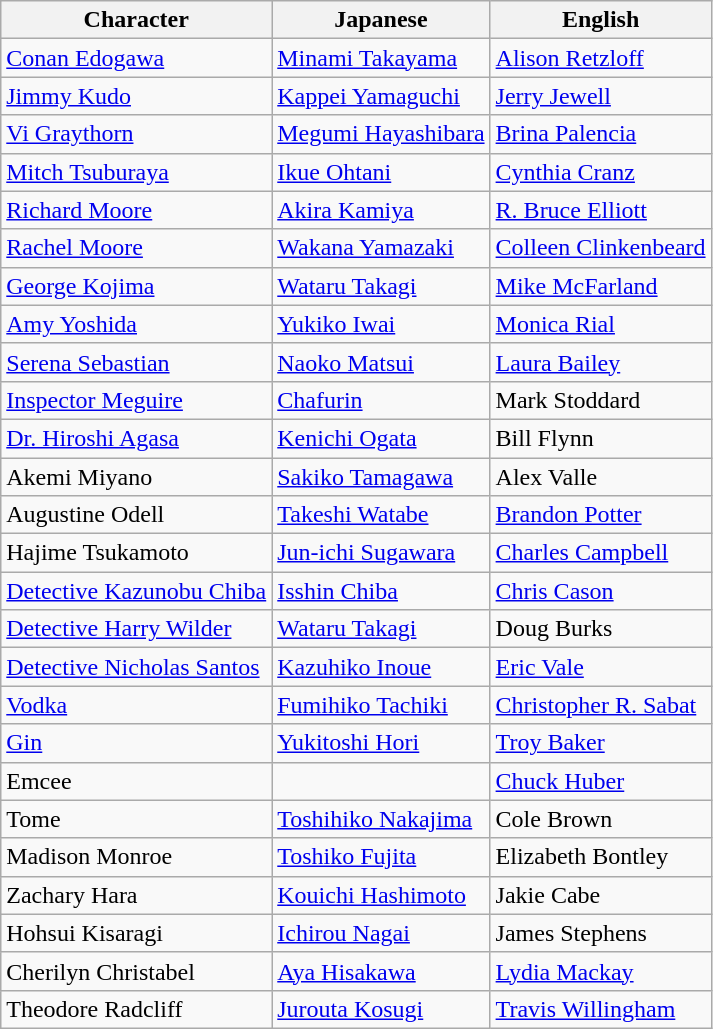<table class="wikitable">
<tr>
<th>Character</th>
<th>Japanese</th>
<th>English</th>
</tr>
<tr>
<td><a href='#'>Conan Edogawa</a></td>
<td><a href='#'>Minami Takayama</a></td>
<td><a href='#'>Alison Retzloff</a></td>
</tr>
<tr>
<td><a href='#'>Jimmy Kudo</a></td>
<td><a href='#'>Kappei Yamaguchi</a></td>
<td><a href='#'>Jerry Jewell</a></td>
</tr>
<tr>
<td><a href='#'>Vi Graythorn</a></td>
<td><a href='#'>Megumi Hayashibara</a></td>
<td><a href='#'>Brina Palencia</a></td>
</tr>
<tr>
<td><a href='#'>Mitch Tsuburaya</a></td>
<td><a href='#'>Ikue Ohtani</a></td>
<td><a href='#'>Cynthia Cranz</a></td>
</tr>
<tr>
<td><a href='#'>Richard Moore</a></td>
<td><a href='#'>Akira Kamiya</a></td>
<td><a href='#'>R. Bruce Elliott</a></td>
</tr>
<tr>
<td><a href='#'>Rachel Moore</a></td>
<td><a href='#'>Wakana Yamazaki</a></td>
<td><a href='#'>Colleen Clinkenbeard</a></td>
</tr>
<tr>
<td><a href='#'>George Kojima</a></td>
<td><a href='#'>Wataru Takagi</a></td>
<td><a href='#'>Mike McFarland</a></td>
</tr>
<tr>
<td><a href='#'>Amy Yoshida</a></td>
<td><a href='#'>Yukiko Iwai</a></td>
<td><a href='#'>Monica Rial</a></td>
</tr>
<tr>
<td><a href='#'>Serena Sebastian</a></td>
<td><a href='#'>Naoko Matsui</a></td>
<td><a href='#'>Laura Bailey</a></td>
</tr>
<tr>
<td><a href='#'>Inspector Meguire</a></td>
<td><a href='#'>Chafurin</a></td>
<td>Mark Stoddard</td>
</tr>
<tr>
<td><a href='#'>Dr. Hiroshi Agasa</a></td>
<td><a href='#'>Kenichi Ogata</a></td>
<td>Bill Flynn</td>
</tr>
<tr>
<td>Akemi Miyano</td>
<td><a href='#'>Sakiko Tamagawa</a></td>
<td>Alex Valle</td>
</tr>
<tr>
<td>Augustine Odell</td>
<td><a href='#'>Takeshi Watabe</a></td>
<td><a href='#'>Brandon Potter</a></td>
</tr>
<tr>
<td>Hajime Tsukamoto</td>
<td><a href='#'>Jun-ichi Sugawara</a></td>
<td><a href='#'>Charles Campbell</a></td>
</tr>
<tr>
<td><a href='#'>Detective Kazunobu Chiba</a></td>
<td><a href='#'>Isshin Chiba</a></td>
<td><a href='#'>Chris Cason</a></td>
</tr>
<tr>
<td><a href='#'>Detective Harry Wilder</a></td>
<td><a href='#'>Wataru Takagi</a></td>
<td>Doug Burks</td>
</tr>
<tr>
<td><a href='#'>Detective Nicholas Santos</a></td>
<td><a href='#'>Kazuhiko Inoue</a></td>
<td><a href='#'>Eric Vale</a></td>
</tr>
<tr>
<td><a href='#'>Vodka</a></td>
<td><a href='#'>Fumihiko Tachiki</a></td>
<td><a href='#'>Christopher R. Sabat</a></td>
</tr>
<tr>
<td><a href='#'>Gin</a></td>
<td><a href='#'>Yukitoshi Hori</a></td>
<td><a href='#'>Troy Baker</a></td>
</tr>
<tr>
<td>Emcee</td>
<td></td>
<td><a href='#'>Chuck Huber</a></td>
</tr>
<tr>
<td>Tome</td>
<td><a href='#'>Toshihiko Nakajima</a></td>
<td>Cole Brown</td>
</tr>
<tr>
<td>Madison Monroe</td>
<td><a href='#'>Toshiko Fujita</a></td>
<td>Elizabeth Bontley</td>
</tr>
<tr>
<td>Zachary Hara</td>
<td><a href='#'>Kouichi Hashimoto</a></td>
<td>Jakie Cabe</td>
</tr>
<tr>
<td>Hohsui Kisaragi</td>
<td><a href='#'>Ichirou Nagai</a></td>
<td>James Stephens</td>
</tr>
<tr>
<td>Cherilyn Christabel</td>
<td><a href='#'>Aya Hisakawa</a></td>
<td><a href='#'>Lydia Mackay</a></td>
</tr>
<tr>
<td>Theodore Radcliff</td>
<td><a href='#'>Jurouta Kosugi</a></td>
<td><a href='#'>Travis Willingham</a></td>
</tr>
</table>
